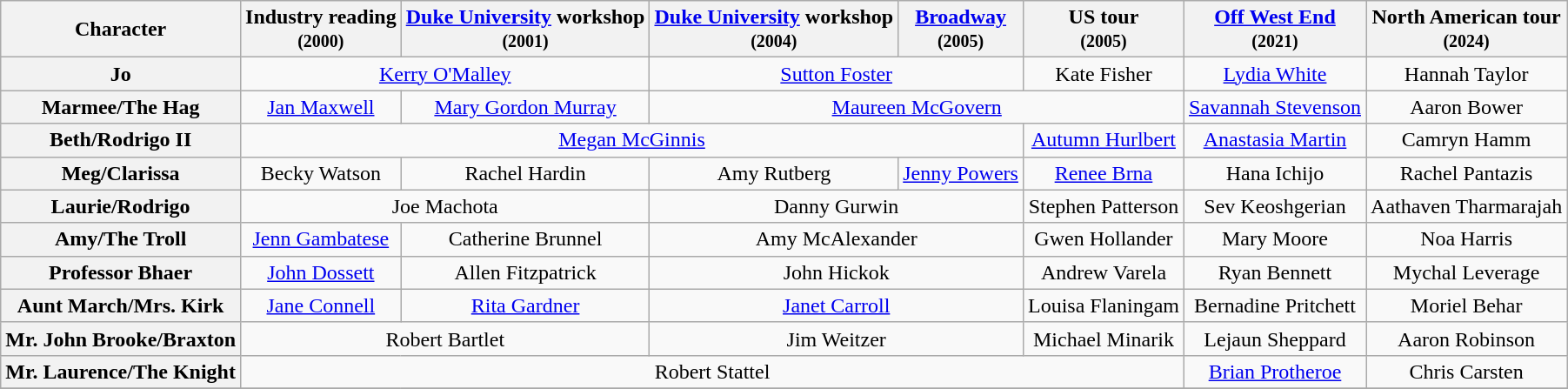<table class="wikitable" style="width:1000;">
<tr>
<th>Character</th>
<th>Industry reading<br><small>(2000)</small></th>
<th><a href='#'>Duke University</a> workshop<br><small>(2001)</small></th>
<th><a href='#'>Duke University</a> workshop<br><small>(2004)</small></th>
<th><a href='#'>Broadway</a><br><small>(2005)</small></th>
<th>US tour<br><small>(2005)</small></th>
<th><a href='#'>Off West End</a><br><small>(2021)</small></th>
<th>North American tour<br><small>(2024)</small></th>
</tr>
<tr>
<th>Jo</th>
<td colspan=2 align=center><a href='#'>Kerry O'Malley</a></td>
<td colspan=2 align=center><a href='#'>Sutton Foster</a></td>
<td colspan=1 align=center>Kate Fisher</td>
<td colspan=1 align=center><a href='#'>Lydia White</a></td>
<td colspan=1 align=center>Hannah Taylor</td>
</tr>
<tr>
<th>Marmee/The Hag</th>
<td colspan=1 align=center><a href='#'>Jan Maxwell</a></td>
<td colspan=1 align=center><a href='#'>Mary Gordon Murray</a></td>
<td colspan=3 align=center><a href='#'>Maureen McGovern</a></td>
<td colspan=1 align=center><a href='#'>Savannah Stevenson</a></td>
<td colspan=1 align=center>Aaron Bower</td>
</tr>
<tr>
<th>Beth/Rodrigo II</th>
<td colspan=4 align=center><a href='#'>Megan McGinnis</a></td>
<td colspan=1 align=center><a href='#'>Autumn Hurlbert</a></td>
<td colspan=1 align=center><a href='#'>Anastasia Martin</a></td>
<td colspan=1 align=center>Camryn Hamm</td>
</tr>
<tr>
<th>Meg/Clarissa</th>
<td colspan=1 align=center>Becky Watson</td>
<td colspan=1 align=center>Rachel Hardin</td>
<td colspan=1 align=center>Amy Rutberg</td>
<td colspan=1 align=center><a href='#'>Jenny Powers</a></td>
<td colspan=1 align=center><a href='#'>Renee Brna</a></td>
<td colspan=1 align=center>Hana Ichijo</td>
<td colspan=1 align=center>Rachel Pantazis</td>
</tr>
<tr>
<th>Laurie/Rodrigo</th>
<td colspan=2 align=center>Joe Machota</td>
<td colspan=2 align=center>Danny Gurwin</td>
<td colspan=1 align=center>Stephen Patterson</td>
<td colspan=1 align=center>Sev Keoshgerian</td>
<td colspan=1 align=center>Aathaven Tharmarajah</td>
</tr>
<tr>
<th>Amy/The Troll</th>
<td colspan=1 align=center><a href='#'>Jenn Gambatese</a></td>
<td colspan=1 align=center>Catherine Brunnel</td>
<td colspan=2 align=center>Amy McAlexander</td>
<td colspan=1 align=center>Gwen Hollander</td>
<td colspan=1 align=center>Mary Moore</td>
<td colspan=1 align=center>Noa Harris</td>
</tr>
<tr>
<th>Professor Bhaer</th>
<td colspan=1 align=center><a href='#'>John Dossett</a></td>
<td colspan=1 align=center>Allen Fitzpatrick</td>
<td colspan=2 align=center>John Hickok</td>
<td colspan=1 align=center>Andrew Varela</td>
<td colspan=1 align=center>Ryan Bennett</td>
<td colspan=1 align=center>Mychal Leverage</td>
</tr>
<tr>
<th>Aunt March/Mrs. Kirk</th>
<td colspan=1 align=center><a href='#'>Jane Connell</a></td>
<td colspan=1 align=center><a href='#'>Rita Gardner</a></td>
<td colspan=2 align=center><a href='#'>Janet Carroll</a></td>
<td colspan=1 align=center>Louisa Flaningam</td>
<td colspan=1 align=center>Bernadine Pritchett</td>
<td colspan=1 align=center>Moriel Behar</td>
</tr>
<tr>
<th>Mr. John Brooke/Braxton</th>
<td colspan=2 align=center>Robert Bartlet</td>
<td colspan=2 align=center>Jim Weitzer</td>
<td colspan=1 align=center>Michael Minarik</td>
<td colspan=1 align=center>Lejaun Sheppard</td>
<td colspan=1 align=center>Aaron Robinson</td>
</tr>
<tr>
<th>Mr. Laurence/The Knight</th>
<td colspan=5 align=center>Robert Stattel</td>
<td colspan=1 align=center><a href='#'>Brian Protheroe</a></td>
<td colspan=1 align=center>Chris Carsten</td>
</tr>
<tr>
</tr>
</table>
